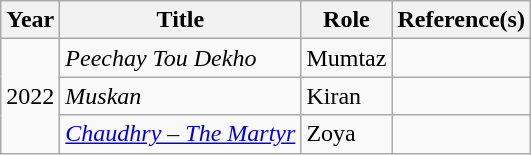<table class="wikitable sortable plainrowheaders">
<tr style="text-align:center;">
<th scope="col">Year</th>
<th scope="col">Title</th>
<th scope="col">Role</th>
<th scope="col">Reference(s)</th>
</tr>
<tr>
<td rowspan="3">2022</td>
<td><em>Peechay Tou Dekho</em></td>
<td>Mumtaz</td>
<td></td>
</tr>
<tr>
<td><em>Muskan</em></td>
<td>Kiran</td>
<td></td>
</tr>
<tr>
<td><em><a href='#'>Chaudhry – The Martyr</a></em></td>
<td>Zoya</td>
<td></td>
</tr>
</table>
